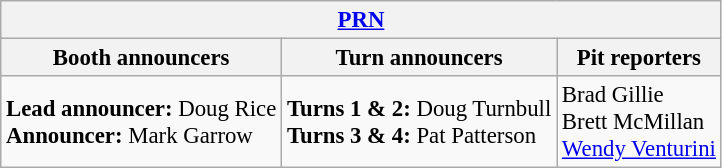<table class="wikitable" style="font-size: 95%">
<tr>
<th colspan="3"><a href='#'>PRN</a></th>
</tr>
<tr>
<th>Booth announcers</th>
<th>Turn announcers</th>
<th>Pit reporters</th>
</tr>
<tr>
<td><strong>Lead announcer:</strong> Doug Rice<br><strong>Announcer:</strong> Mark Garrow</td>
<td><strong>Turns 1 & 2:</strong> Doug Turnbull<br><strong>Turns 3 & 4:</strong> Pat Patterson</td>
<td>Brad Gillie<br>Brett McMillan<br><a href='#'>Wendy Venturini</a></td>
</tr>
</table>
